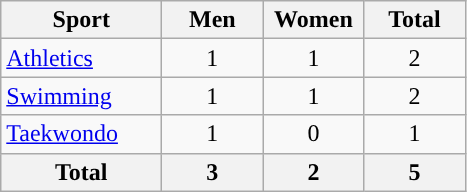<table class="wikitable sortable" style="text-align:center;">
<tr>
<th width=100>Sport</th>
<th width=60>Men</th>
<th width=60>Women</th>
<th width=60>Total</th>
</tr>
<tr>
<td align=left><a href='#'>Athletics</a></td>
<td>1</td>
<td>1</td>
<td>2</td>
</tr>
<tr>
<td align=left><a href='#'>Swimming</a></td>
<td>1</td>
<td>1</td>
<td>2</td>
</tr>
<tr>
<td align=left><a href='#'>Taekwondo</a></td>
<td>1</td>
<td>0</td>
<td>1</td>
</tr>
<tr>
<th>Total</th>
<th>3</th>
<th>2</th>
<th>5</th>
</tr>
</table>
